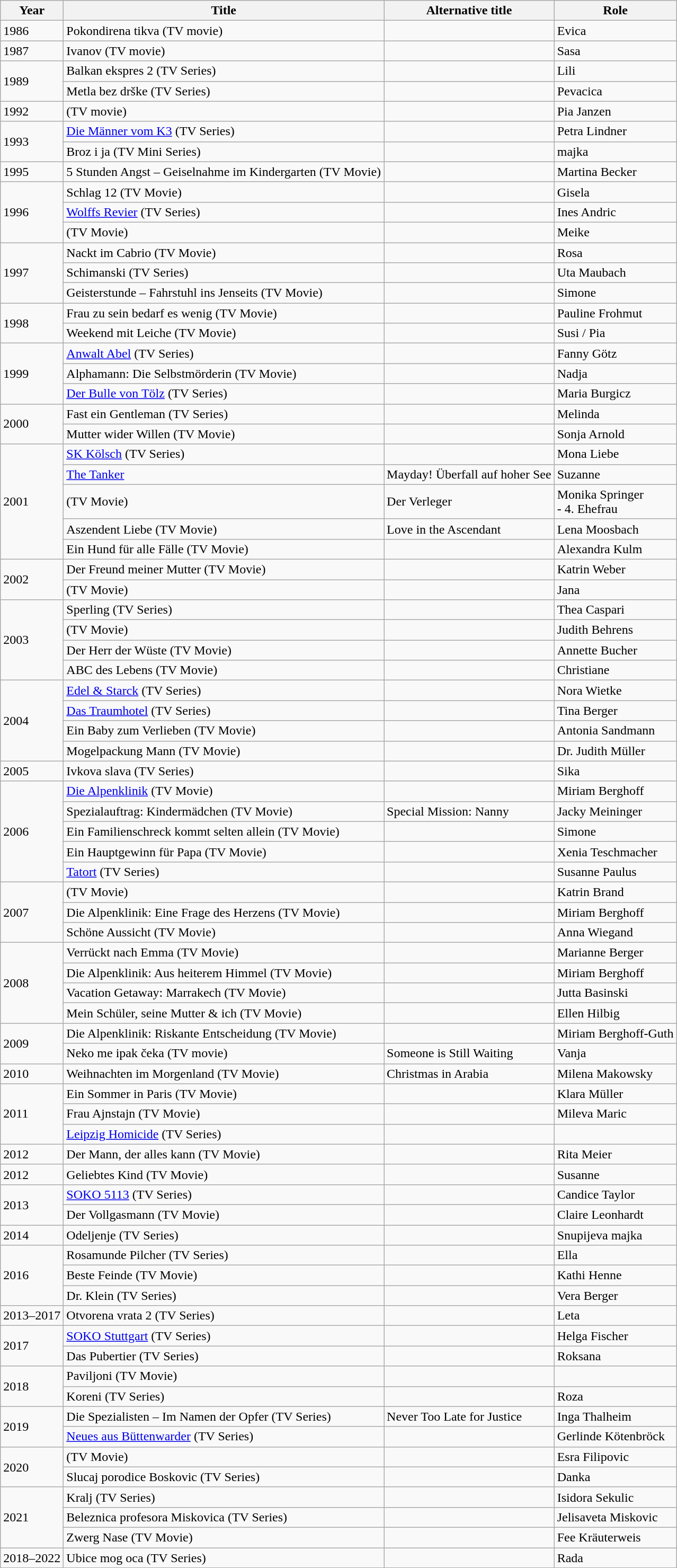<table class="wikitable">
<tr>
<th>Year</th>
<th>Title</th>
<th>Alternative title</th>
<th>Role</th>
</tr>
<tr>
<td>1986</td>
<td>Pokondirena tikva (TV movie)</td>
<td></td>
<td>Evica</td>
</tr>
<tr>
<td>1987</td>
<td>Ivanov (TV movie)</td>
<td></td>
<td>Sasa</td>
</tr>
<tr>
<td rowspan="2">1989</td>
<td>Balkan ekspres 2 (TV Series)</td>
<td></td>
<td>Lili</td>
</tr>
<tr>
<td>Metla bez drške (TV Series)</td>
<td></td>
<td>Pevacica</td>
</tr>
<tr>
<td>1992</td>
<td> (TV movie)</td>
<td></td>
<td>Pia Janzen</td>
</tr>
<tr>
<td rowspan="2">1993</td>
<td><a href='#'>Die Männer vom K3</a> (TV Series)</td>
<td></td>
<td>Petra Lindner</td>
</tr>
<tr>
<td>Broz i ja (TV Mini Series)</td>
<td></td>
<td>majka</td>
</tr>
<tr>
<td>1995</td>
<td>5 Stunden Angst – Geiselnahme im Kindergarten (TV Movie)</td>
<td></td>
<td>Martina Becker</td>
</tr>
<tr>
<td rowspan="3">1996</td>
<td>Schlag 12 (TV Movie)</td>
<td></td>
<td>Gisela</td>
</tr>
<tr>
<td><a href='#'>Wolffs Revier</a> (TV Series)</td>
<td></td>
<td>Ines Andric</td>
</tr>
<tr>
<td> (TV Movie)</td>
<td></td>
<td>Meike</td>
</tr>
<tr>
<td rowspan="3">1997</td>
<td>Nackt im Cabrio (TV Movie)</td>
<td></td>
<td>Rosa</td>
</tr>
<tr>
<td>Schimanski (TV Series)</td>
<td></td>
<td>Uta Maubach</td>
</tr>
<tr>
<td>Geisterstunde – Fahrstuhl ins Jenseits (TV Movie)</td>
<td></td>
<td>Simone</td>
</tr>
<tr>
<td rowspan="2">1998</td>
<td>Frau zu sein bedarf es wenig (TV Movie)</td>
<td></td>
<td>Pauline Frohmut</td>
</tr>
<tr>
<td>Weekend mit Leiche (TV Movie)</td>
<td></td>
<td>Susi / Pia</td>
</tr>
<tr>
<td rowspan="3">1999</td>
<td><a href='#'>Anwalt Abel</a> (TV Series)</td>
<td></td>
<td>Fanny Götz</td>
</tr>
<tr>
<td>Alphamann: Die Selbstmörderin (TV Movie)</td>
<td></td>
<td>Nadja</td>
</tr>
<tr>
<td><a href='#'>Der Bulle von Tölz</a> (TV Series)</td>
<td></td>
<td>Maria Burgicz</td>
</tr>
<tr>
<td rowspan="2">2000</td>
<td>Fast ein Gentleman (TV Series)</td>
<td></td>
<td>Melinda</td>
</tr>
<tr>
<td>Mutter wider Willen (TV Movie)</td>
<td></td>
<td>Sonja Arnold</td>
</tr>
<tr>
<td rowspan="5">2001</td>
<td><a href='#'>SK Kölsch</a> (TV Series)</td>
<td></td>
<td>Mona Liebe</td>
</tr>
<tr>
<td><a href='#'>The Tanker</a></td>
<td>Mayday! Überfall auf hoher See</td>
<td>Suzanne</td>
</tr>
<tr>
<td> (TV Movie)</td>
<td>Der Verleger</td>
<td>Monika Springer<br>- 4. Ehefrau</td>
</tr>
<tr>
<td>Aszendent Liebe (TV Movie)</td>
<td>Love in the Ascendant</td>
<td>Lena Moosbach</td>
</tr>
<tr>
<td>Ein Hund für alle Fälle (TV Movie)</td>
<td></td>
<td>Alexandra Kulm</td>
</tr>
<tr>
<td rowspan="2">2002</td>
<td>Der Freund meiner Mutter (TV Movie)</td>
<td></td>
<td>Katrin Weber</td>
</tr>
<tr>
<td> (TV Movie)</td>
<td></td>
<td>Jana</td>
</tr>
<tr>
<td rowspan="4">2003</td>
<td>Sperling (TV Series)</td>
<td></td>
<td>Thea Caspari</td>
</tr>
<tr>
<td> (TV Movie)</td>
<td></td>
<td>Judith Behrens</td>
</tr>
<tr>
<td>Der Herr der Wüste (TV Movie)</td>
<td></td>
<td>Annette Bucher</td>
</tr>
<tr>
<td>ABC des Lebens (TV Movie)</td>
<td></td>
<td>Christiane</td>
</tr>
<tr>
<td rowspan="4">2004</td>
<td><a href='#'>Edel & Starck</a> (TV Series)</td>
<td></td>
<td>Nora Wietke</td>
</tr>
<tr>
<td><a href='#'>Das Traumhotel</a> (TV Series)</td>
<td></td>
<td>Tina Berger</td>
</tr>
<tr>
<td>Ein Baby zum Verlieben (TV Movie)</td>
<td></td>
<td>Antonia Sandmann</td>
</tr>
<tr>
<td>Mogelpackung Mann (TV Movie)</td>
<td></td>
<td>Dr. Judith Müller</td>
</tr>
<tr>
<td>2005</td>
<td>Ivkova slava (TV Series)</td>
<td></td>
<td>Sika</td>
</tr>
<tr>
<td rowspan="5">2006</td>
<td><a href='#'>Die Alpenklinik</a> (TV Movie)</td>
<td></td>
<td>Miriam Berghoff</td>
</tr>
<tr>
<td>Spezialauftrag: Kindermädchen (TV Movie)</td>
<td>Special Mission: Nanny</td>
<td>Jacky Meininger</td>
</tr>
<tr>
<td>Ein Familienschreck kommt selten allein (TV Movie)</td>
<td></td>
<td>Simone</td>
</tr>
<tr>
<td>Ein Hauptgewinn für Papa (TV Movie)</td>
<td></td>
<td>Xenia Teschmacher</td>
</tr>
<tr>
<td><a href='#'>Tatort</a> (TV Series)</td>
<td></td>
<td>Susanne Paulus</td>
</tr>
<tr>
<td rowspan="3">2007</td>
<td> (TV Movie)</td>
<td></td>
<td>Katrin Brand</td>
</tr>
<tr>
<td>Die Alpenklinik: Eine Frage des Herzens (TV Movie)</td>
<td></td>
<td>Miriam Berghoff</td>
</tr>
<tr>
<td>Schöne Aussicht (TV Movie)</td>
<td></td>
<td>Anna Wiegand</td>
</tr>
<tr>
<td rowspan="4">2008</td>
<td>Verrückt nach Emma (TV Movie)</td>
<td></td>
<td>Marianne Berger</td>
</tr>
<tr>
<td>Die Alpenklinik: Aus heiterem Himmel (TV Movie)</td>
<td></td>
<td>Miriam Berghoff</td>
</tr>
<tr>
<td>Vacation Getaway: Marrakech (TV Movie)</td>
<td></td>
<td>Jutta Basinski</td>
</tr>
<tr>
<td>Mein Schüler, seine Mutter & ich (TV Movie)</td>
<td></td>
<td>Ellen Hilbig</td>
</tr>
<tr>
<td rowspan="2">2009</td>
<td>Die Alpenklinik: Riskante Entscheidung (TV Movie)</td>
<td></td>
<td>Miriam Berghoff-Guth</td>
</tr>
<tr>
<td>Neko me ipak čeka (TV movie)</td>
<td>Someone is Still Waiting</td>
<td>Vanja</td>
</tr>
<tr>
<td>2010</td>
<td>Weihnachten im Morgenland (TV Movie)</td>
<td>Christmas in Arabia</td>
<td>Milena Makowsky</td>
</tr>
<tr>
<td rowspan="3">2011</td>
<td>Ein Sommer in Paris (TV Movie)</td>
<td></td>
<td>Klara Müller</td>
</tr>
<tr>
<td>Frau Ajnstajn (TV Movie)</td>
<td></td>
<td>Mileva Maric</td>
</tr>
<tr>
<td><a href='#'>Leipzig Homicide</a> (TV Series)</td>
<td></td>
<td></td>
</tr>
<tr>
<td>2012</td>
<td>Der Mann, der alles kann (TV Movie)</td>
<td></td>
<td>Rita Meier</td>
</tr>
<tr>
<td>2012</td>
<td>Geliebtes Kind (TV Movie)</td>
<td></td>
<td>Susanne</td>
</tr>
<tr>
<td rowspan="2">2013</td>
<td><a href='#'>SOKO 5113</a> (TV Series)</td>
<td></td>
<td>Candice Taylor</td>
</tr>
<tr>
<td>Der Vollgasmann (TV Movie)</td>
<td></td>
<td>Claire Leonhardt</td>
</tr>
<tr>
<td>2014</td>
<td>Odeljenje (TV Series)</td>
<td></td>
<td>Snupijeva majka</td>
</tr>
<tr>
<td rowspan="3">2016</td>
<td>Rosamunde Pilcher (TV Series)</td>
<td></td>
<td>Ella</td>
</tr>
<tr>
<td>Beste Feinde (TV Movie)</td>
<td></td>
<td>Kathi Henne</td>
</tr>
<tr>
<td>Dr. Klein (TV Series)</td>
<td></td>
<td>Vera Berger</td>
</tr>
<tr>
<td>2013–2017</td>
<td>Otvorena vrata 2 (TV Series)</td>
<td></td>
<td>Leta</td>
</tr>
<tr>
<td rowspan="2">2017</td>
<td><a href='#'>SOKO Stuttgart</a> (TV Series)</td>
<td></td>
<td>Helga Fischer</td>
</tr>
<tr>
<td>Das Pubertier (TV Series)</td>
<td></td>
<td>Roksana</td>
</tr>
<tr>
<td rowspan="2">2018</td>
<td>Paviljoni (TV Movie)</td>
<td></td>
<td></td>
</tr>
<tr>
<td>Koreni (TV Series)</td>
<td></td>
<td>Roza</td>
</tr>
<tr>
<td rowspan="2">2019</td>
<td>Die Spezialisten – Im Namen der Opfer (TV Series)</td>
<td>Never Too Late for Justice</td>
<td>Inga Thalheim</td>
</tr>
<tr>
<td><a href='#'>Neues aus Büttenwarder</a> (TV Series)</td>
<td></td>
<td>Gerlinde Kötenbröck</td>
</tr>
<tr>
<td rowspan="2">2020</td>
<td> (TV Movie)</td>
<td></td>
<td>Esra Filipovic</td>
</tr>
<tr>
<td>Slucaj porodice Boskovic (TV Series)</td>
<td></td>
<td>Danka</td>
</tr>
<tr>
<td rowspan="3">2021</td>
<td>Kralj (TV Series)</td>
<td></td>
<td>Isidora Sekulic</td>
</tr>
<tr>
<td>Beleznica profesora Miskovica (TV Series)</td>
<td></td>
<td>Jelisaveta Miskovic</td>
</tr>
<tr>
<td>Zwerg Nase (TV Movie)</td>
<td></td>
<td>Fee Kräuterweis</td>
</tr>
<tr>
<td>2018–2022</td>
<td>Ubice mog oca (TV Series)</td>
<td></td>
<td>Rada</td>
</tr>
</table>
